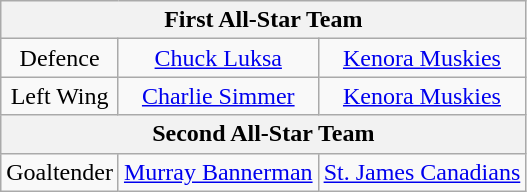<table class="wikitable" style="text-align:center">
<tr>
<th colspan="6">First All-Star Team</th>
</tr>
<tr>
<td>Defence</td>
<td><a href='#'>Chuck Luksa</a></td>
<td><a href='#'>Kenora Muskies</a></td>
</tr>
<tr>
<td>Left Wing</td>
<td><a href='#'>Charlie Simmer</a></td>
<td><a href='#'>Kenora Muskies</a></td>
</tr>
<tr>
<th colspan="6">Second All-Star Team</th>
</tr>
<tr>
<td>Goaltender</td>
<td><a href='#'>Murray Bannerman</a></td>
<td><a href='#'>St. James Canadians</a></td>
</tr>
</table>
